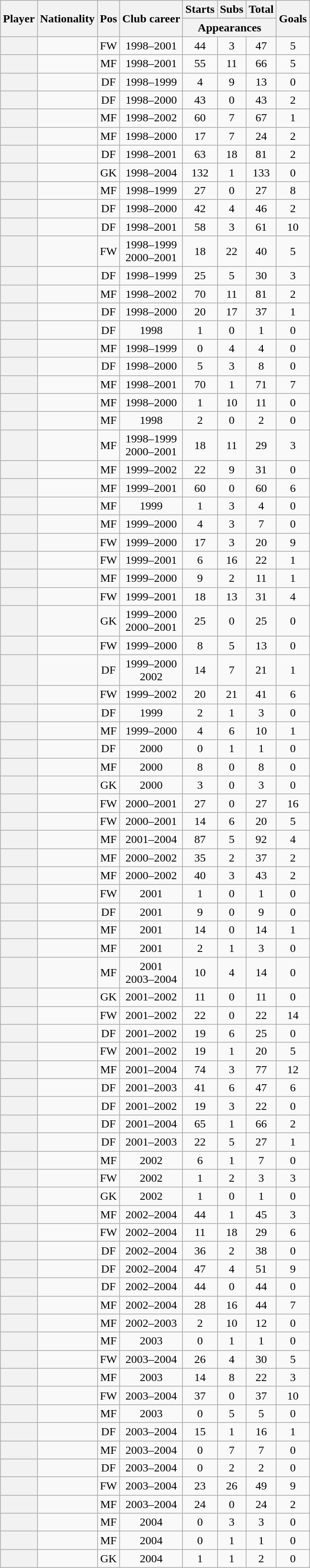<table class="wikitable sortable plainrowheaders" style="text-align:center;">
<tr>
<th scope=col rowspan="2">Player</th>
<th scope=col rowspan="2">Nationality</th>
<th scope=col rowspan="2">Pos</th>
<th scope=col rowspan="2">Club career</th>
<th scope=col>Starts</th>
<th scope=col>Subs</th>
<th scope=col>Total</th>
<th rowspan="2" scope=col>Goals</th>
</tr>
<tr class=unsortable>
<th scope=col colspan="3">Appearances</th>
</tr>
<tr>
<th scope=row></th>
<td align="left"></td>
<td>FW</td>
<td>1998–2001</td>
<td>44</td>
<td>3</td>
<td>47</td>
<td>5</td>
</tr>
<tr>
<th scope=row></th>
<td align="left"></td>
<td>MF</td>
<td>1998–2001</td>
<td>55</td>
<td>11</td>
<td>66</td>
<td>5</td>
</tr>
<tr>
<th scope=row></th>
<td align="left"></td>
<td>DF</td>
<td>1998–1999</td>
<td>4</td>
<td>9</td>
<td>13</td>
<td>0</td>
</tr>
<tr>
<th scope=row></th>
<td align="left"></td>
<td>DF</td>
<td>1998–2000</td>
<td>43</td>
<td>0</td>
<td>43</td>
<td>2</td>
</tr>
<tr>
<th scope=row></th>
<td align="left"></td>
<td>MF</td>
<td>1998–2002</td>
<td>60</td>
<td>7</td>
<td>67</td>
<td>1</td>
</tr>
<tr>
<th scope=row></th>
<td align="left"></td>
<td>MF</td>
<td>1998–2000</td>
<td>17</td>
<td>7</td>
<td>24</td>
<td>2</td>
</tr>
<tr>
<th scope=row></th>
<td align="left"></td>
<td>DF</td>
<td>1998–2001</td>
<td>63</td>
<td>18</td>
<td>81</td>
<td>2</td>
</tr>
<tr>
<th scope=row></th>
<td align="left"></td>
<td>GK</td>
<td>1998–2004</td>
<td>132</td>
<td>1</td>
<td>133</td>
<td>0</td>
</tr>
<tr>
<th scope=row></th>
<td align="left"></td>
<td>MF</td>
<td>1998–1999</td>
<td>27</td>
<td>0</td>
<td>27</td>
<td>8</td>
</tr>
<tr>
<th scope=row></th>
<td align="left"></td>
<td>DF</td>
<td>1998–2000</td>
<td>42</td>
<td>4</td>
<td>46</td>
<td>2</td>
</tr>
<tr>
<th scope=row></th>
<td align="left"></td>
<td>DF</td>
<td>1998–2001</td>
<td>58</td>
<td>3</td>
<td>61</td>
<td>10</td>
</tr>
<tr>
<th scope=row></th>
<td align="left"></td>
<td>FW</td>
<td>1998–1999<br>2000–2001</td>
<td>18</td>
<td>22</td>
<td>40</td>
<td>5</td>
</tr>
<tr>
<th scope=row></th>
<td align="left"></td>
<td>DF</td>
<td>1998–1999</td>
<td>25</td>
<td>5</td>
<td>30</td>
<td>3</td>
</tr>
<tr>
<th scope=row></th>
<td align="left"></td>
<td>MF</td>
<td>1998–2002</td>
<td>70</td>
<td>11</td>
<td>81</td>
<td>2</td>
</tr>
<tr>
<th scope=row></th>
<td align="left"></td>
<td>DF</td>
<td>1998–2000</td>
<td>20</td>
<td>17</td>
<td>37</td>
<td>1</td>
</tr>
<tr>
<th scope=row></th>
<td align="left"></td>
<td>DF</td>
<td>1998</td>
<td>1</td>
<td>0</td>
<td>1</td>
<td>0</td>
</tr>
<tr>
<th scope=row></th>
<td align="left"></td>
<td>MF</td>
<td>1998–1999</td>
<td>0</td>
<td>4</td>
<td>4</td>
<td>0</td>
</tr>
<tr>
<th scope=row></th>
<td align="left"></td>
<td>DF</td>
<td>1998–2000</td>
<td>5</td>
<td>3</td>
<td>8</td>
<td>0</td>
</tr>
<tr>
<th scope=row></th>
<td align="left"></td>
<td>MF</td>
<td>1998–2001</td>
<td>70</td>
<td>1</td>
<td>71</td>
<td>7</td>
</tr>
<tr>
<th scope=row></th>
<td align="left"></td>
<td>MF</td>
<td>1998–2000</td>
<td>1</td>
<td>10</td>
<td>11</td>
<td>0</td>
</tr>
<tr>
<th scope=row></th>
<td align="left"></td>
<td>MF</td>
<td>1998</td>
<td>2</td>
<td>0</td>
<td>2</td>
<td>0</td>
</tr>
<tr>
<th scope=row></th>
<td align="left"></td>
<td>MF</td>
<td>1998–1999<br>2000–2001</td>
<td>18</td>
<td>11</td>
<td>29</td>
<td>3</td>
</tr>
<tr>
<th scope=row></th>
<td align="left"></td>
<td>MF</td>
<td>1999–2002</td>
<td>22</td>
<td>9</td>
<td>31</td>
<td>0</td>
</tr>
<tr>
<th scope=row></th>
<td align="left"></td>
<td>MF</td>
<td>1999–2001</td>
<td>60</td>
<td>0</td>
<td>60</td>
<td>6</td>
</tr>
<tr>
<th scope=row></th>
<td align="left"></td>
<td>MF</td>
<td>1999</td>
<td>1</td>
<td>3</td>
<td>4</td>
<td>0</td>
</tr>
<tr>
<th scope=row></th>
<td align="left"></td>
<td>MF</td>
<td>1999–2000</td>
<td>4</td>
<td>3</td>
<td>7</td>
<td>0</td>
</tr>
<tr>
<th scope=row></th>
<td align="left"></td>
<td>FW</td>
<td>1999–2000</td>
<td>17</td>
<td>3</td>
<td>20</td>
<td>9</td>
</tr>
<tr>
<th scope=row></th>
<td align="left"></td>
<td>FW</td>
<td>1999–2001</td>
<td>6</td>
<td>16</td>
<td>22</td>
<td>1</td>
</tr>
<tr>
<th scope=row></th>
<td align="left"></td>
<td>MF</td>
<td>1999–2000</td>
<td>9</td>
<td>2</td>
<td>11</td>
<td>1</td>
</tr>
<tr>
<th scope=row></th>
<td align="left"></td>
<td>FW</td>
<td>1999–2001</td>
<td>18</td>
<td>13</td>
<td>31</td>
<td>4</td>
</tr>
<tr>
<th scope=row></th>
<td align="left"></td>
<td>GK</td>
<td>1999–2000<br>2000–2001</td>
<td>25</td>
<td>0</td>
<td>25</td>
<td>0</td>
</tr>
<tr>
<th scope=row></th>
<td align="left"></td>
<td>FW</td>
<td>1999–2000</td>
<td>8</td>
<td>5</td>
<td>13</td>
<td>0</td>
</tr>
<tr>
<th scope=row></th>
<td align="left"></td>
<td>DF</td>
<td>1999–2000<br>2002</td>
<td>14</td>
<td>7</td>
<td>21</td>
<td>1</td>
</tr>
<tr>
<th scope=row></th>
<td align="left"></td>
<td>FW</td>
<td>1999–2002</td>
<td>20</td>
<td>21</td>
<td>41</td>
<td>6</td>
</tr>
<tr>
<th scope=row></th>
<td align="left"></td>
<td>DF</td>
<td>1999</td>
<td>2</td>
<td>1</td>
<td>3</td>
<td>0</td>
</tr>
<tr>
<th scope=row></th>
<td align="left"></td>
<td>MF</td>
<td>1999–2000</td>
<td>4</td>
<td>6</td>
<td>10</td>
<td>1</td>
</tr>
<tr>
<th scope=row></th>
<td align="left"></td>
<td>DF</td>
<td>2000</td>
<td>0</td>
<td>1</td>
<td>1</td>
<td>0</td>
</tr>
<tr>
<th scope=row></th>
<td align="left"></td>
<td>MF</td>
<td>2000</td>
<td>8</td>
<td>0</td>
<td>8</td>
<td>0</td>
</tr>
<tr>
<th scope=row></th>
<td align="left"></td>
<td>GK</td>
<td>2000</td>
<td>3</td>
<td>0</td>
<td>3</td>
<td>0</td>
</tr>
<tr>
<th scope=row></th>
<td align="left"></td>
<td>FW</td>
<td>2000–2001</td>
<td>27</td>
<td>0</td>
<td>27</td>
<td>16</td>
</tr>
<tr>
<th scope=row></th>
<td align="left"></td>
<td>FW</td>
<td>2000–2001</td>
<td>14</td>
<td>6</td>
<td>20</td>
<td>5</td>
</tr>
<tr>
<th scope=row></th>
<td align="left"></td>
<td>MF</td>
<td>2001–2004</td>
<td>87</td>
<td>5</td>
<td>92</td>
<td>4</td>
</tr>
<tr>
<th scope=row></th>
<td align="left"></td>
<td>MF</td>
<td>2000–2002</td>
<td>35</td>
<td>2</td>
<td>37</td>
<td>2</td>
</tr>
<tr>
<th scope=row></th>
<td align="left"></td>
<td>MF</td>
<td>2000–2002</td>
<td>40</td>
<td>3</td>
<td>43</td>
<td>2</td>
</tr>
<tr>
<th scope=row></th>
<td align="left"></td>
<td>FW</td>
<td>2001</td>
<td>1</td>
<td>0</td>
<td>1</td>
<td>0</td>
</tr>
<tr>
<th scope=row></th>
<td align="left"></td>
<td>DF</td>
<td>2001</td>
<td>9</td>
<td>0</td>
<td>9</td>
<td>0</td>
</tr>
<tr>
<th scope=row></th>
<td align="left"></td>
<td>MF</td>
<td>2001</td>
<td>14</td>
<td>0</td>
<td>14</td>
<td>1</td>
</tr>
<tr>
<th scope=row></th>
<td align="left"></td>
<td>MF</td>
<td>2001</td>
<td>2</td>
<td>1</td>
<td>3</td>
<td>0</td>
</tr>
<tr>
<th scope=row></th>
<td align="left"></td>
<td>MF</td>
<td>2001<br>2003–2004</td>
<td>10</td>
<td>4</td>
<td>14</td>
<td>0</td>
</tr>
<tr>
<th scope=row></th>
<td align="left"></td>
<td>GK</td>
<td>2001–2002</td>
<td>11</td>
<td>0</td>
<td>11</td>
<td>0</td>
</tr>
<tr>
<th scope=row></th>
<td align="left"></td>
<td>FW</td>
<td>2001–2002</td>
<td>22</td>
<td>0</td>
<td>22</td>
<td>14</td>
</tr>
<tr>
<th scope=row></th>
<td align="left"></td>
<td>DF</td>
<td>2001–2002</td>
<td>19</td>
<td>6</td>
<td>25</td>
<td>0</td>
</tr>
<tr>
<th scope=row></th>
<td align="left"></td>
<td>FW</td>
<td>2001–2002</td>
<td>19</td>
<td>1</td>
<td>20</td>
<td>5</td>
</tr>
<tr>
<th scope=row></th>
<td align="left"></td>
<td>MF</td>
<td>2001–2004</td>
<td>74</td>
<td>3</td>
<td>77</td>
<td>12</td>
</tr>
<tr>
<th scope=row></th>
<td align="left"></td>
<td>DF</td>
<td>2001–2003</td>
<td>41</td>
<td>6</td>
<td>47</td>
<td>6</td>
</tr>
<tr>
<th scope=row></th>
<td align="left"></td>
<td>DF</td>
<td>2001–2002</td>
<td>19</td>
<td>3</td>
<td>22</td>
<td>0</td>
</tr>
<tr>
<th scope=row></th>
<td align="left"></td>
<td>DF</td>
<td>2001–2004</td>
<td>65</td>
<td>1</td>
<td>66</td>
<td>2</td>
</tr>
<tr>
<th scope=row></th>
<td align="left"></td>
<td>DF</td>
<td>2001–2003</td>
<td>22</td>
<td>5</td>
<td>27</td>
<td>1</td>
</tr>
<tr>
<th scope=row></th>
<td align="left"></td>
<td>MF</td>
<td>2002</td>
<td>6</td>
<td>1</td>
<td>7</td>
<td>0</td>
</tr>
<tr>
<th scope=row></th>
<td align="left"></td>
<td>FW</td>
<td>2002</td>
<td>1</td>
<td>2</td>
<td>3</td>
<td>3</td>
</tr>
<tr>
<th scope=row></th>
<td align="left"></td>
<td>GK</td>
<td>2002</td>
<td>1</td>
<td>0</td>
<td>1</td>
<td>0</td>
</tr>
<tr>
<th scope=row></th>
<td align="left"></td>
<td>MF</td>
<td>2002–2004</td>
<td>44</td>
<td>1</td>
<td>45</td>
<td>3</td>
</tr>
<tr>
<th scope=row></th>
<td align="left"></td>
<td>FW</td>
<td>2002–2004</td>
<td>11</td>
<td>18</td>
<td>29</td>
<td>6</td>
</tr>
<tr>
<th scope=row></th>
<td align="left"></td>
<td>DF</td>
<td>2002–2004</td>
<td>36</td>
<td>2</td>
<td>38</td>
<td>0</td>
</tr>
<tr>
<th scope=row></th>
<td align="left"></td>
<td>DF</td>
<td>2002–2004</td>
<td>47</td>
<td>4</td>
<td>51</td>
<td>9</td>
</tr>
<tr>
<th scope=row></th>
<td align="left"></td>
<td>DF</td>
<td>2002–2004</td>
<td>44</td>
<td>0</td>
<td>44</td>
<td>0</td>
</tr>
<tr>
<th scope=row></th>
<td align="left"></td>
<td>MF</td>
<td>2002–2004</td>
<td>28</td>
<td>16</td>
<td>44</td>
<td>7</td>
</tr>
<tr>
<th scope=row></th>
<td align="left"></td>
<td>MF</td>
<td>2002–2003</td>
<td>2</td>
<td>10</td>
<td>12</td>
<td>0</td>
</tr>
<tr>
<th scope=row></th>
<td align="left"></td>
<td>MF</td>
<td>2003</td>
<td>0</td>
<td>1</td>
<td>1</td>
<td>0</td>
</tr>
<tr>
<th scope=row></th>
<td align="left"></td>
<td>FW</td>
<td>2003–2004</td>
<td>26</td>
<td>4</td>
<td>30</td>
<td>5</td>
</tr>
<tr>
<th scope=row></th>
<td align="left"></td>
<td>MF</td>
<td>2003</td>
<td>14</td>
<td>8</td>
<td>22</td>
<td>3</td>
</tr>
<tr>
<th scope=row></th>
<td align="left"></td>
<td>FW</td>
<td>2003–2004</td>
<td>37</td>
<td>0</td>
<td>37</td>
<td>10</td>
</tr>
<tr>
<th scope=row></th>
<td align="left"></td>
<td>MF</td>
<td>2003</td>
<td>0</td>
<td>5</td>
<td>5</td>
<td>0</td>
</tr>
<tr>
<th scope=row></th>
<td align="left"></td>
<td>DF</td>
<td>2003–2004</td>
<td>15</td>
<td>1</td>
<td>16</td>
<td>1</td>
</tr>
<tr>
<th scope=row></th>
<td align="left"></td>
<td>MF</td>
<td>2003–2004</td>
<td>0</td>
<td>7</td>
<td>7</td>
<td>0</td>
</tr>
<tr>
<th scope=row></th>
<td align="left"></td>
<td>DF</td>
<td>2003–2004</td>
<td>0</td>
<td>2</td>
<td>2</td>
<td>0</td>
</tr>
<tr>
<th scope=row></th>
<td align="left"></td>
<td>FW</td>
<td>2003–2004</td>
<td>23</td>
<td>26</td>
<td>49</td>
<td>9</td>
</tr>
<tr>
<th scope=row></th>
<td align="left"></td>
<td>MF</td>
<td>2003–2004</td>
<td>24</td>
<td>0</td>
<td>24</td>
<td>2</td>
</tr>
<tr>
<th scope=row></th>
<td align="left"></td>
<td>MF</td>
<td>2004</td>
<td>0</td>
<td>3</td>
<td>3</td>
<td>0</td>
</tr>
<tr>
<th scope=row></th>
<td align="left"></td>
<td>MF</td>
<td>2004</td>
<td>0</td>
<td>1</td>
<td>1</td>
<td>0</td>
</tr>
<tr>
<th scope=row></th>
<td align="left"></td>
<td>GK</td>
<td>2004</td>
<td>1</td>
<td>1</td>
<td>2</td>
<td>0</td>
</tr>
</table>
